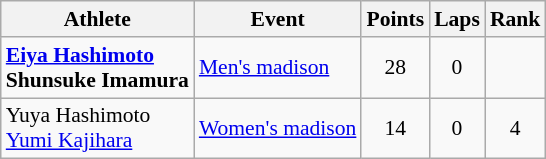<table class=wikitable style=font-size:90%;text-align:center>
<tr>
<th>Athlete</th>
<th>Event</th>
<th>Points</th>
<th>Laps</th>
<th>Rank</th>
</tr>
<tr>
<td style="text-align:left"><strong><a href='#'>Eiya Hashimoto</a><br>Shunsuke Imamura</strong></td>
<td style="text-align:left"><a href='#'>Men's madison</a></td>
<td>28</td>
<td>0</td>
<td></td>
</tr>
<tr>
<td style="text-align:left">Yuya Hashimoto<br><a href='#'>Yumi Kajihara</a></td>
<td style="text-align:left"><a href='#'>Women's madison</a></td>
<td>14</td>
<td>0</td>
<td>4</td>
</tr>
</table>
